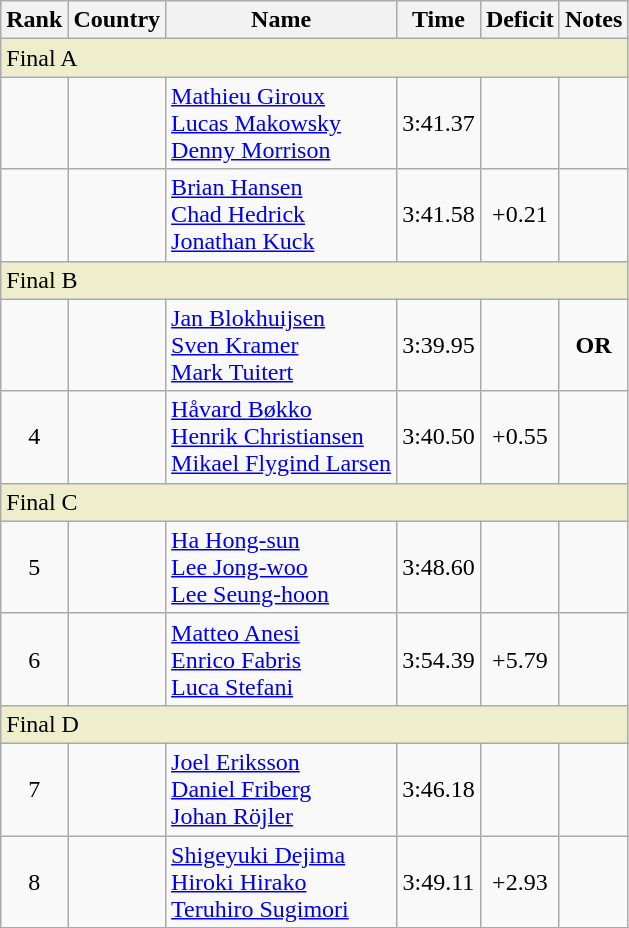<table class="wikitable" style="text-align:center;">
<tr>
<th>Rank</th>
<th>Country</th>
<th>Name</th>
<th>Time</th>
<th>Deficit</th>
<th>Notes</th>
</tr>
<tr>
<td colspan="6" align="left" style="background: #eeeecc">Final A</td>
</tr>
<tr>
<td></td>
<td align=left></td>
<td align=left><a href='#'>Mathieu Giroux</a><br><a href='#'>Lucas Makowsky</a><br><a href='#'>Denny Morrison</a></td>
<td>3:41.37</td>
<td></td>
<td></td>
</tr>
<tr>
<td></td>
<td align=left></td>
<td align=left><a href='#'>Brian Hansen</a><br><a href='#'>Chad Hedrick</a><br><a href='#'>Jonathan Kuck</a></td>
<td>3:41.58</td>
<td>+0.21</td>
<td></td>
</tr>
<tr>
<td colspan="6" align="left" style="background: #eeeecc">Final B</td>
</tr>
<tr>
<td></td>
<td align=left></td>
<td align=left><a href='#'>Jan Blokhuijsen</a><br><a href='#'>Sven Kramer</a><br><a href='#'>Mark Tuitert</a></td>
<td>3:39.95</td>
<td></td>
<td><strong>OR</strong></td>
</tr>
<tr>
<td>4</td>
<td align=left></td>
<td align=left><a href='#'>Håvard Bøkko</a><br><a href='#'>Henrik Christiansen</a> <br><a href='#'>Mikael Flygind Larsen</a></td>
<td>3:40.50</td>
<td>+0.55</td>
<td></td>
</tr>
<tr>
<td colspan="6" align="left" style="background: #eeeecc">Final C</td>
</tr>
<tr>
<td>5</td>
<td align=left></td>
<td align=left><a href='#'>Ha Hong-sun</a><br><a href='#'>Lee Jong-woo</a><br><a href='#'>Lee Seung-hoon</a></td>
<td>3:48.60</td>
<td></td>
<td></td>
</tr>
<tr>
<td>6</td>
<td align=left></td>
<td align=left><a href='#'>Matteo Anesi</a><br><a href='#'>Enrico Fabris</a> <br><a href='#'>Luca Stefani</a></td>
<td>3:54.39</td>
<td>+5.79</td>
<td></td>
</tr>
<tr>
<td colspan="6" align="left" style="background: #eeeecc">Final D</td>
</tr>
<tr>
<td>7</td>
<td align=left></td>
<td align=left><a href='#'>Joel Eriksson</a><br><a href='#'>Daniel Friberg</a><br><a href='#'>Johan Röjler</a></td>
<td>3:46.18</td>
<td></td>
<td></td>
</tr>
<tr>
<td>8</td>
<td align=left></td>
<td align=left><a href='#'>Shigeyuki Dejima</a><br><a href='#'>Hiroki Hirako</a> <br><a href='#'>Teruhiro Sugimori</a></td>
<td>3:49.11</td>
<td>+2.93</td>
<td></td>
</tr>
</table>
